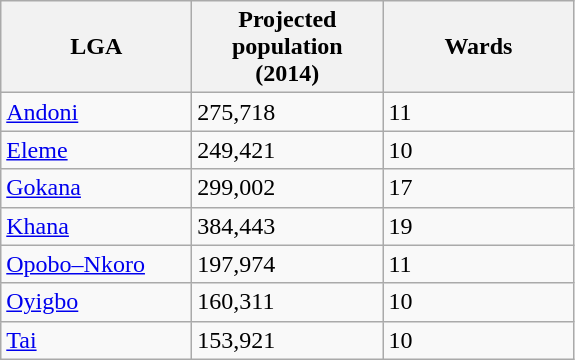<table class="wikitable">
<tr>
<th width="120px">LGA</th>
<th width="120px">Projected<br>population (2014)</th>
<th width="120px">Wards</th>
</tr>
<tr>
<td><a href='#'>Andoni</a></td>
<td>275,718</td>
<td>11</td>
</tr>
<tr>
<td><a href='#'>Eleme</a></td>
<td>249,421</td>
<td>10</td>
</tr>
<tr>
<td><a href='#'>Gokana</a></td>
<td>299,002</td>
<td>17</td>
</tr>
<tr>
<td><a href='#'>Khana</a></td>
<td>384,443</td>
<td>19</td>
</tr>
<tr>
<td><a href='#'>Opobo–Nkoro</a></td>
<td>197,974</td>
<td>11</td>
</tr>
<tr>
<td><a href='#'>Oyigbo</a></td>
<td>160,311</td>
<td>10</td>
</tr>
<tr>
<td><a href='#'>Tai</a></td>
<td>153,921</td>
<td>10</td>
</tr>
</table>
